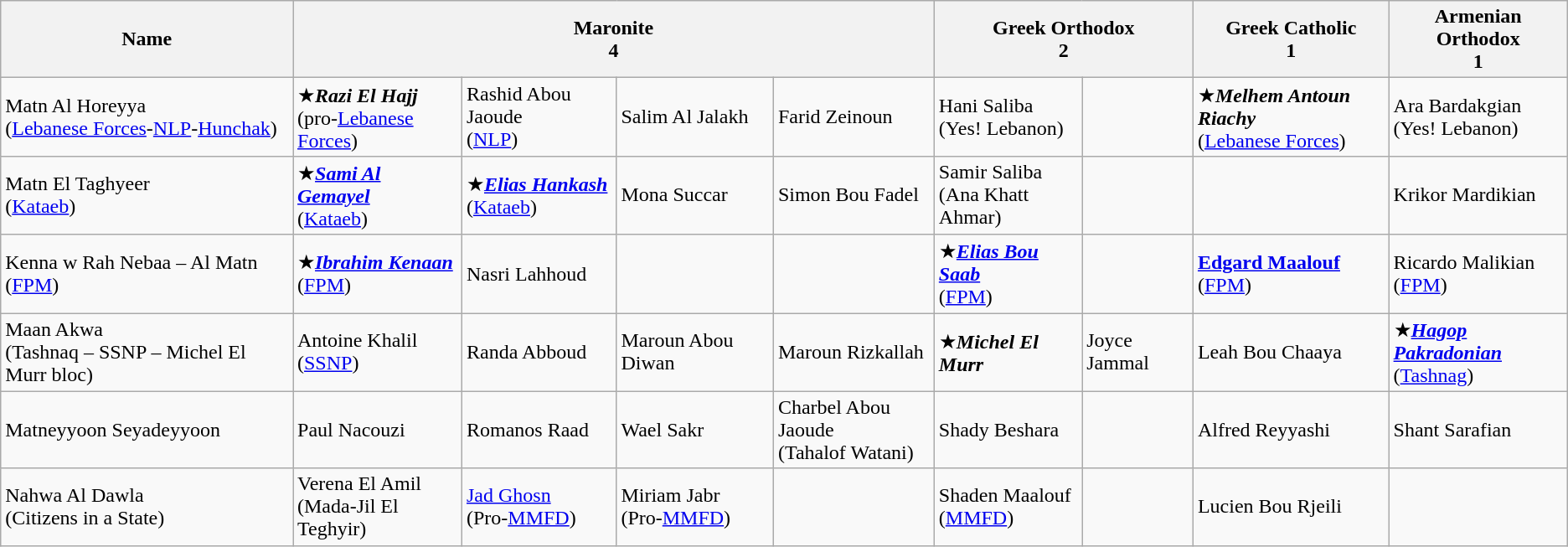<table class="wikitable">
<tr>
<th>Name</th>
<th colspan="4">Maronite<br>4</th>
<th colspan="2">Greek Orthodox<br>2</th>
<th>Greek Catholic<br>1</th>
<th>Armenian Orthodox<br>1</th>
</tr>
<tr>
<td>Matn Al Horeyya<br>(<a href='#'>Lebanese Forces</a>-<a href='#'>NLP</a>-<a href='#'>Hunchak</a>)</td>
<td>★<strong><em>Razi El Hajj</em></strong><br>(pro-<a href='#'>Lebanese Forces</a>)</td>
<td>Rashid Abou Jaoude<br>(<a href='#'>NLP</a>)</td>
<td>Salim Al Jalakh</td>
<td>Farid Zeinoun</td>
<td>Hani Saliba<br>(Yes! Lebanon)</td>
<td></td>
<td>★<strong><em>Melhem Antoun Riachy</em></strong><br>(<a href='#'>Lebanese Forces</a>)</td>
<td>Ara Bardakgian<br>(Yes! Lebanon)</td>
</tr>
<tr>
<td>Matn El Taghyeer<br>(<a href='#'>Kataeb</a>)</td>
<td>★<strong><em><a href='#'>Sami Al Gemayel</a></em></strong><br>(<a href='#'>Kataeb</a>)</td>
<td>★<strong><em><a href='#'>Elias Hankash</a></em></strong><br>(<a href='#'>Kataeb</a>)</td>
<td>Mona Succar</td>
<td>Simon Bou Fadel</td>
<td>Samir Saliba<br>(Ana Khatt Ahmar)</td>
<td></td>
<td></td>
<td>Krikor Mardikian</td>
</tr>
<tr>
<td>Kenna w Rah Nebaa – Al Matn<br>(<a href='#'>FPM</a>)</td>
<td>★<strong><em><a href='#'>Ibrahim Kenaan</a></em></strong><br>(<a href='#'>FPM</a>)</td>
<td>Nasri Lahhoud</td>
<td></td>
<td></td>
<td>★<strong><em><a href='#'>Elias Bou Saab</a></em></strong><br>(<a href='#'>FPM</a>)</td>
<td></td>
<td><strong><a href='#'>Edgard Maalouf</a></strong><br>(<a href='#'>FPM</a>)</td>
<td>Ricardo Malikian<br>(<a href='#'>FPM</a>)</td>
</tr>
<tr>
<td>Maan Akwa<br>(Tashnaq – SSNP – Michel El Murr bloc)</td>
<td>Antoine Khalil<br>(<a href='#'>SSNP</a>)</td>
<td>Randa Abboud</td>
<td>Maroun Abou Diwan</td>
<td>Maroun Rizkallah</td>
<td>★<strong><em>Michel El Murr</em></strong></td>
<td>Joyce Jammal</td>
<td>Leah Bou Chaaya</td>
<td>★<strong><em><a href='#'>Hagop Pakradonian</a></em></strong><br>(<a href='#'>Tashnag</a>)</td>
</tr>
<tr>
<td>Matneyyoon Seyadeyyoon</td>
<td>Paul Nacouzi</td>
<td>Romanos Raad</td>
<td>Wael Sakr</td>
<td>Charbel Abou Jaoude<br>(Tahalof Watani)</td>
<td>Shady Beshara</td>
<td></td>
<td>Alfred Reyyashi</td>
<td>Shant Sarafian</td>
</tr>
<tr>
<td>Nahwa Al Dawla<br>(Citizens in a State)</td>
<td>Verena El Amil<br>(Mada-Jil El Teghyir)</td>
<td><a href='#'>Jad Ghosn</a><br>(Pro-<a href='#'>MMFD</a>)</td>
<td>Miriam Jabr<br>(Pro-<a href='#'>MMFD</a>)</td>
<td></td>
<td>Shaden Maalouf<br>(<a href='#'>MMFD</a>)</td>
<td></td>
<td>Lucien Bou Rjeili</td>
<td></td>
</tr>
</table>
